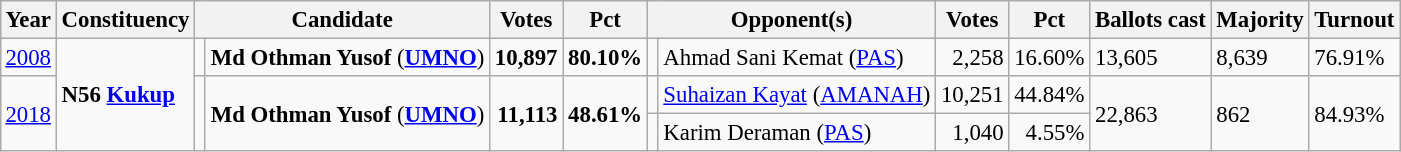<table class="wikitable" style="margin:0.5em ; font-size:95%">
<tr>
<th>Year</th>
<th>Constituency</th>
<th colspan="2">Candidate</th>
<th>Votes</th>
<th>Pct</th>
<th colspan="2">Opponent(s)</th>
<th>Votes</th>
<th>Pct</th>
<th>Ballots cast</th>
<th>Majority</th>
<th>Turnout</th>
</tr>
<tr>
<td><a href='#'>2008</a></td>
<td rowspan=3><strong>N56 <a href='#'>Kukup</a></strong></td>
<td></td>
<td><strong>Md Othman Yusof</strong> (<a href='#'><strong>UMNO</strong></a>)</td>
<td style="text-align:right;"><strong>10,897</strong></td>
<td><strong>80.10%</strong></td>
<td></td>
<td>Ahmad Sani Kemat (<a href='#'>PAS</a>)</td>
<td style="text-align:right;">2,258</td>
<td>16.60%</td>
<td>13,605</td>
<td>8,639</td>
<td>76.91%</td>
</tr>
<tr>
<td rowspan="2"><a href='#'>2018</a></td>
<td rowspan="2" ></td>
<td rowspan="2"><strong>Md Othman Yusof</strong> (<a href='#'><strong>UMNO</strong></a>)</td>
<td rowspan="2" style="text-align:right;"><strong>11,113</strong></td>
<td rowspan="2"><strong>48.61%</strong></td>
<td></td>
<td><a href='#'>Suhaizan Kayat</a> (<a href='#'>AMANAH</a>)</td>
<td style="text-align:right;">10,251</td>
<td>44.84%</td>
<td rowspan="2">22,863</td>
<td rowspan="2">862</td>
<td rowspan="2">84.93%</td>
</tr>
<tr>
<td></td>
<td>Karim Deraman (<a href='#'>PAS</a>)</td>
<td style="text-align:right;">1,040</td>
<td style="text-align:right;">4.55%</td>
</tr>
</table>
